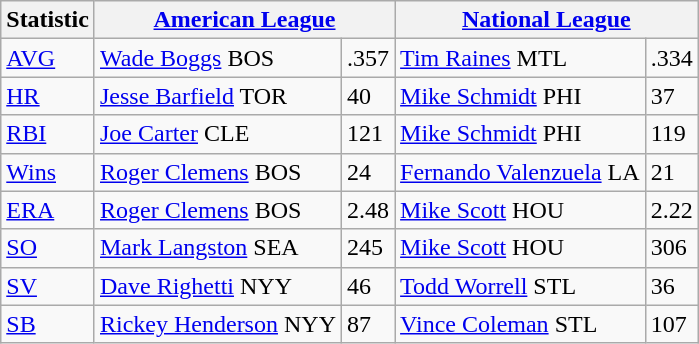<table class="wikitable">
<tr>
<th>Statistic</th>
<th colspan=2><a href='#'>American League</a></th>
<th colspan=2><a href='#'>National League</a></th>
</tr>
<tr>
<td><a href='#'>AVG</a></td>
<td><a href='#'>Wade Boggs</a> BOS</td>
<td>.357</td>
<td><a href='#'>Tim Raines</a> MTL</td>
<td>.334</td>
</tr>
<tr>
<td><a href='#'>HR</a></td>
<td><a href='#'>Jesse Barfield</a> TOR</td>
<td>40</td>
<td><a href='#'>Mike Schmidt</a> PHI</td>
<td>37</td>
</tr>
<tr>
<td><a href='#'>RBI</a></td>
<td><a href='#'>Joe Carter</a> CLE</td>
<td>121</td>
<td><a href='#'>Mike Schmidt</a> PHI</td>
<td>119</td>
</tr>
<tr>
<td><a href='#'>Wins</a></td>
<td><a href='#'>Roger Clemens</a> BOS</td>
<td>24</td>
<td><a href='#'>Fernando Valenzuela</a> LA</td>
<td>21</td>
</tr>
<tr>
<td><a href='#'>ERA</a></td>
<td><a href='#'>Roger Clemens</a> BOS</td>
<td>2.48</td>
<td><a href='#'>Mike Scott</a> HOU</td>
<td>2.22</td>
</tr>
<tr>
<td><a href='#'>SO</a></td>
<td><a href='#'>Mark Langston</a> SEA</td>
<td>245</td>
<td><a href='#'>Mike Scott</a> HOU</td>
<td>306</td>
</tr>
<tr>
<td><a href='#'>SV</a></td>
<td><a href='#'>Dave Righetti</a> NYY</td>
<td>46</td>
<td><a href='#'>Todd Worrell</a> STL</td>
<td>36</td>
</tr>
<tr>
<td><a href='#'>SB</a></td>
<td><a href='#'>Rickey Henderson</a> NYY</td>
<td>87</td>
<td><a href='#'>Vince Coleman</a> STL</td>
<td>107</td>
</tr>
</table>
